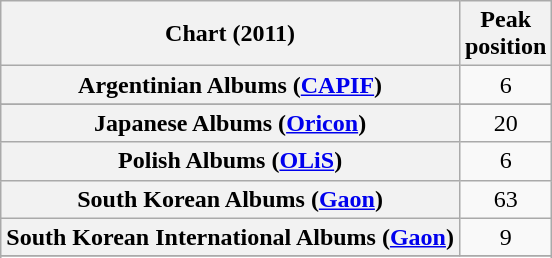<table class="wikitable sortable plainrowheaders" style="text-align:center">
<tr>
<th scope="col">Chart (2011)</th>
<th scope="col">Peak<br>position</th>
</tr>
<tr>
<th scope="row">Argentinian Albums (<a href='#'>CAPIF</a>)</th>
<td>6</td>
</tr>
<tr>
</tr>
<tr>
</tr>
<tr>
</tr>
<tr>
</tr>
<tr>
</tr>
<tr>
</tr>
<tr>
</tr>
<tr>
</tr>
<tr>
</tr>
<tr>
</tr>
<tr>
</tr>
<tr>
<th scope="row">Japanese Albums (<a href='#'>Oricon</a>)</th>
<td>20</td>
</tr>
<tr>
<th scope="row">Polish Albums (<a href='#'>OLiS</a>)</th>
<td>6</td>
</tr>
<tr>
<th scope="row">South Korean Albums (<a href='#'>Gaon</a>)</th>
<td>63</td>
</tr>
<tr>
<th scope="row">South Korean International Albums (<a href='#'>Gaon</a>)</th>
<td>9</td>
</tr>
<tr>
</tr>
<tr>
</tr>
<tr>
</tr>
<tr>
</tr>
<tr>
</tr>
<tr>
</tr>
</table>
